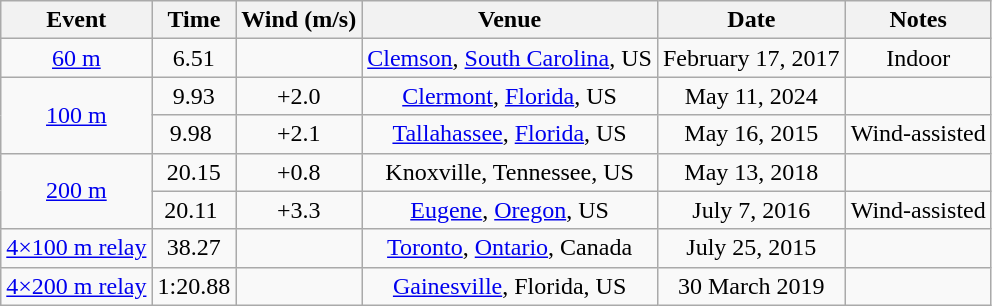<table class=wikitable style=text-align:center>
<tr>
<th>Event</th>
<th>Time</th>
<th>Wind (m/s)</th>
<th>Venue</th>
<th>Date</th>
<th>Notes</th>
</tr>
<tr>
<td><a href='#'>60&nbsp;m</a></td>
<td>6.51</td>
<td></td>
<td><a href='#'>Clemson</a>, <a href='#'>South Carolina</a>, US</td>
<td>February 17, 2017</td>
<td>Indoor</td>
</tr>
<tr>
<td rowspan=2><a href='#'>100&nbsp;m</a></td>
<td>9.93</td>
<td>+2.0</td>
<td><a href='#'>Clermont</a>, <a href='#'>Florida</a>, US</td>
<td>May 11, 2024</td>
<td></td>
</tr>
<tr>
<td>9.98 </td>
<td>+2.1</td>
<td><a href='#'>Tallahassee</a>, <a href='#'>Florida</a>, US</td>
<td>May 16, 2015</td>
<td>Wind-assisted</td>
</tr>
<tr>
<td rowspan=2><a href='#'>200&nbsp;m</a></td>
<td>20.15</td>
<td>+0.8</td>
<td>Knoxville, Tennessee, US</td>
<td>May 13, 2018</td>
<td></td>
</tr>
<tr>
<td>20.11 </td>
<td>+3.3</td>
<td><a href='#'>Eugene</a>, <a href='#'>Oregon</a>, US</td>
<td>July 7, 2016</td>
<td>Wind-assisted</td>
</tr>
<tr>
<td><a href='#'>4×100&nbsp;m relay</a></td>
<td>38.27</td>
<td></td>
<td><a href='#'>Toronto</a>, <a href='#'>Ontario</a>, Canada</td>
<td>July 25, 2015</td>
<td></td>
</tr>
<tr>
<td><a href='#'>4×200&nbsp;m relay</a></td>
<td>1:20.88</td>
<td></td>
<td><a href='#'>Gainesville</a>, Florida, US</td>
<td>30 March 2019</td>
<td></td>
</tr>
</table>
